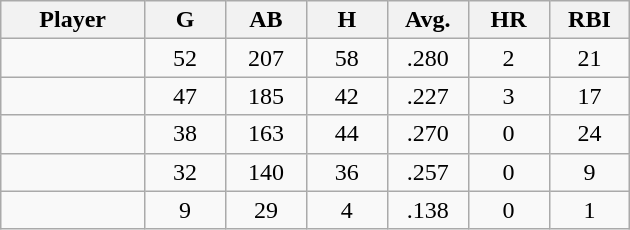<table class="wikitable sortable">
<tr>
<th bgcolor="#DDDDFF" width="16%">Player</th>
<th bgcolor="#DDDDFF" width="9%">G</th>
<th bgcolor="#DDDDFF" width="9%">AB</th>
<th bgcolor="#DDDDFF" width="9%">H</th>
<th bgcolor="#DDDDFF" width="9%">Avg.</th>
<th bgcolor="#DDDDFF" width="9%">HR</th>
<th bgcolor="#DDDDFF" width="9%">RBI</th>
</tr>
<tr align="center">
<td></td>
<td>52</td>
<td>207</td>
<td>58</td>
<td>.280</td>
<td>2</td>
<td>21</td>
</tr>
<tr align="center">
<td></td>
<td>47</td>
<td>185</td>
<td>42</td>
<td>.227</td>
<td>3</td>
<td>17</td>
</tr>
<tr align="center">
<td></td>
<td>38</td>
<td>163</td>
<td>44</td>
<td>.270</td>
<td>0</td>
<td>24</td>
</tr>
<tr align="center">
<td></td>
<td>32</td>
<td>140</td>
<td>36</td>
<td>.257</td>
<td>0</td>
<td>9</td>
</tr>
<tr align="center">
<td></td>
<td>9</td>
<td>29</td>
<td>4</td>
<td>.138</td>
<td>0</td>
<td>1</td>
</tr>
</table>
